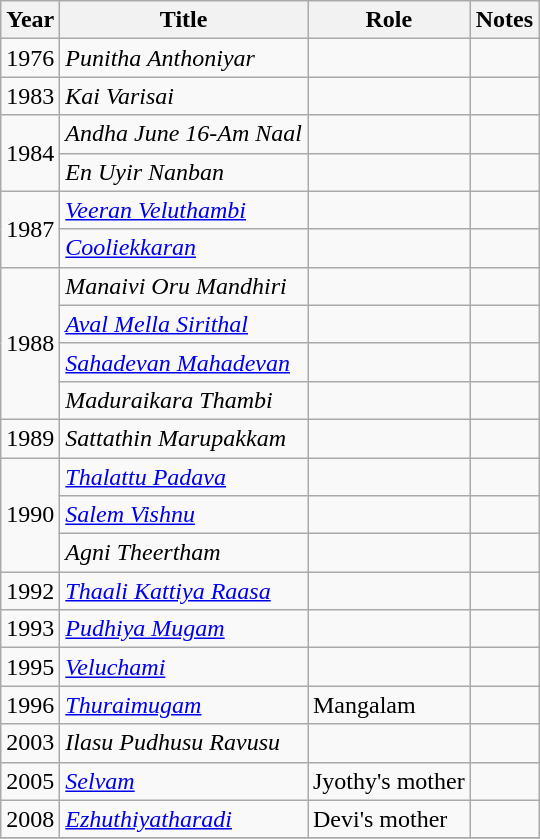<table class="wikitable sortable">
<tr>
<th>Year</th>
<th>Title</th>
<th>Role</th>
<th class="unsortable">Notes</th>
</tr>
<tr>
<td>1976</td>
<td><em>Punitha Anthoniyar</em></td>
<td></td>
<td></td>
</tr>
<tr>
<td>1983</td>
<td><em>Kai Varisai</em></td>
<td></td>
<td></td>
</tr>
<tr>
<td rowspan=2>1984</td>
<td><em>Andha June 16-Am Naal</em></td>
<td></td>
<td></td>
</tr>
<tr>
<td><em>En Uyir Nanban</em></td>
<td></td>
<td></td>
</tr>
<tr>
<td rowspan=2>1987</td>
<td><em><a href='#'>Veeran Veluthambi</a></em></td>
<td></td>
<td></td>
</tr>
<tr>
<td><em><a href='#'>Cooliekkaran</a></em></td>
<td></td>
<td></td>
</tr>
<tr>
<td rowspan=4>1988</td>
<td><em>Manaivi Oru Mandhiri</em></td>
<td></td>
<td></td>
</tr>
<tr>
<td><em><a href='#'>Aval Mella Sirithal</a></em></td>
<td></td>
<td></td>
</tr>
<tr>
<td><em><a href='#'>Sahadevan Mahadevan</a></em></td>
<td></td>
<td></td>
</tr>
<tr>
<td><em>Maduraikara Thambi</em></td>
<td></td>
<td></td>
</tr>
<tr>
<td>1989</td>
<td><em>Sattathin Marupakkam</em></td>
<td></td>
<td></td>
</tr>
<tr>
<td rowspan=3>1990</td>
<td><em><a href='#'>Thalattu Padava</a></em></td>
<td></td>
<td></td>
</tr>
<tr>
<td><em><a href='#'>Salem Vishnu</a></em></td>
<td></td>
<td></td>
</tr>
<tr>
<td><em>Agni Theertham</em></td>
<td></td>
<td></td>
</tr>
<tr>
<td>1992</td>
<td><em><a href='#'>Thaali Kattiya Raasa</a></em></td>
<td></td>
<td></td>
</tr>
<tr>
<td>1993</td>
<td><em><a href='#'>Pudhiya Mugam</a></em></td>
<td></td>
<td></td>
</tr>
<tr>
<td>1995</td>
<td><em><a href='#'>Veluchami</a></em></td>
<td></td>
<td></td>
</tr>
<tr>
<td>1996</td>
<td><em><a href='#'>Thuraimugam</a></em></td>
<td>Mangalam</td>
<td></td>
</tr>
<tr>
<td>2003</td>
<td><em>Ilasu Pudhusu Ravusu</em></td>
<td></td>
<td></td>
</tr>
<tr>
<td>2005</td>
<td><em><a href='#'>Selvam</a></em></td>
<td>Jyothy's mother</td>
<td></td>
</tr>
<tr>
<td>2008</td>
<td><em><a href='#'>Ezhuthiyatharadi</a></em></td>
<td>Devi's mother</td>
<td></td>
</tr>
<tr>
</tr>
</table>
